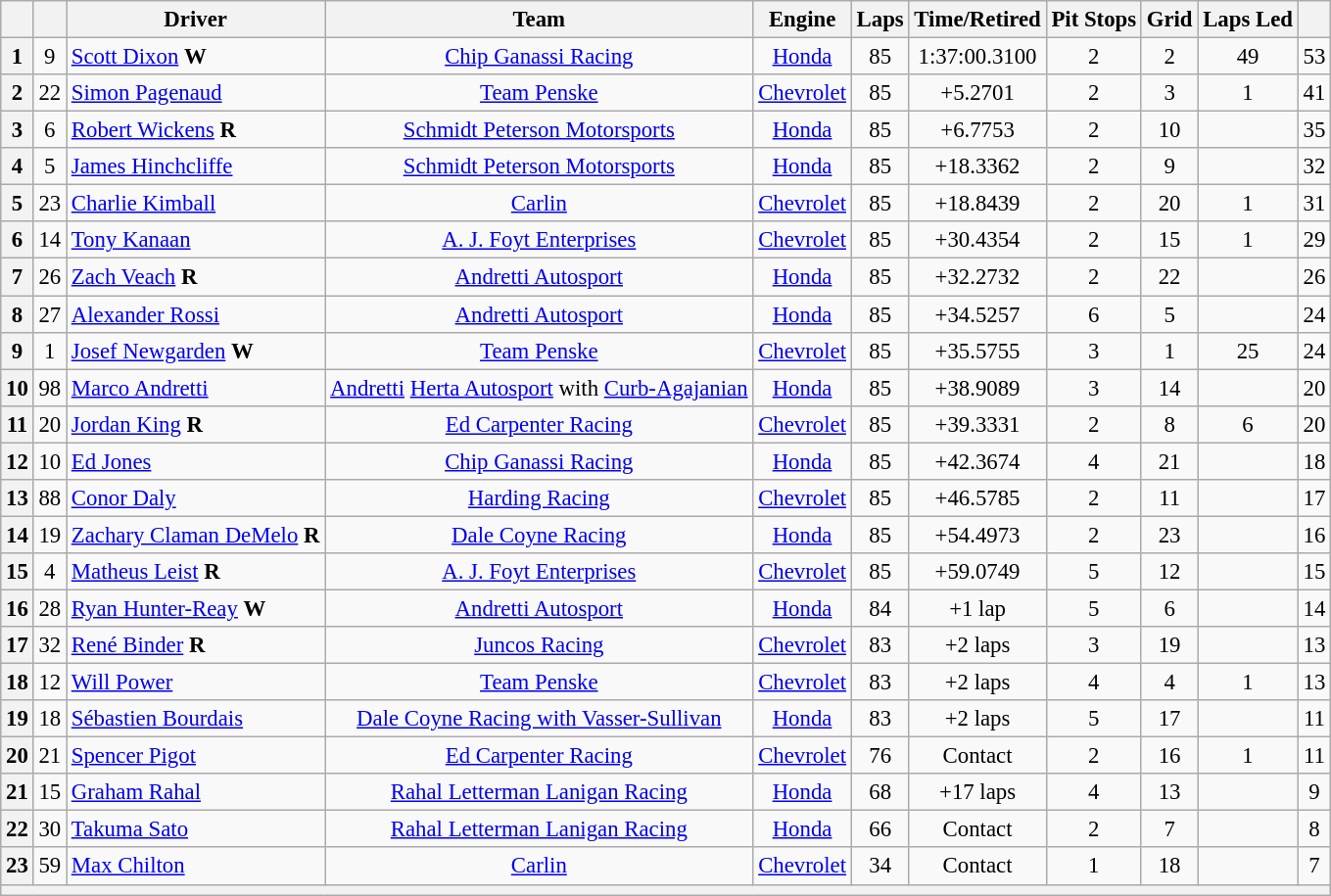<table class="wikitable" style="text-align:center; font-size: 95%;">
<tr>
<th></th>
<th></th>
<th>Driver</th>
<th>Team</th>
<th>Engine</th>
<th>Laps</th>
<th>Time/Retired</th>
<th>Pit Stops</th>
<th>Grid</th>
<th>Laps Led</th>
<th></th>
</tr>
<tr>
<th>1</th>
<td>9</td>
<td align="left"> <a href='#'>Scott Dixon</a> <strong><span>W</span></strong></td>
<td><a href='#'>Chip Ganassi Racing</a></td>
<td><a href='#'>Honda</a></td>
<td>85</td>
<td>1:37:00.3100</td>
<td>2</td>
<td>2</td>
<td>49</td>
<td>53</td>
</tr>
<tr>
<th>2</th>
<td>22</td>
<td align="left"> <a href='#'>Simon Pagenaud</a></td>
<td><a href='#'>Team Penske</a></td>
<td><a href='#'>Chevrolet</a></td>
<td>85</td>
<td>+5.2701</td>
<td>2</td>
<td>3</td>
<td>1</td>
<td>41</td>
</tr>
<tr>
<th>3</th>
<td>6</td>
<td align="left"> <a href='#'>Robert Wickens</a> <strong><span>R</span></strong></td>
<td><a href='#'>Schmidt Peterson Motorsports</a></td>
<td><a href='#'>Honda</a></td>
<td>85</td>
<td>+6.7753</td>
<td>2</td>
<td>10</td>
<td></td>
<td>35</td>
</tr>
<tr>
<th>4</th>
<td>5</td>
<td align="left"> <a href='#'>James Hinchcliffe</a></td>
<td><a href='#'>Schmidt Peterson Motorsports</a></td>
<td><a href='#'>Honda</a></td>
<td>85</td>
<td>+18.3362</td>
<td>2</td>
<td>9</td>
<td></td>
<td>32</td>
</tr>
<tr>
<th>5</th>
<td>23</td>
<td align="left"> <a href='#'>Charlie Kimball</a></td>
<td><a href='#'>Carlin</a></td>
<td><a href='#'>Chevrolet</a></td>
<td>85</td>
<td>+18.8439</td>
<td>2</td>
<td>20</td>
<td>1</td>
<td>31</td>
</tr>
<tr>
<th>6</th>
<td>14</td>
<td align="left"> <a href='#'>Tony Kanaan</a></td>
<td><a href='#'>A. J. Foyt Enterprises</a></td>
<td><a href='#'>Chevrolet</a></td>
<td>85</td>
<td>+30.4354</td>
<td>2</td>
<td>15</td>
<td>1</td>
<td>29</td>
</tr>
<tr>
<th>7</th>
<td>26</td>
<td align="left"> <a href='#'>Zach Veach</a> <strong><span>R</span></strong></td>
<td><a href='#'>Andretti Autosport</a></td>
<td><a href='#'>Honda</a></td>
<td>85</td>
<td>+32.2732</td>
<td>2</td>
<td>22</td>
<td></td>
<td>26</td>
</tr>
<tr>
<th>8</th>
<td>27</td>
<td align="left"> <a href='#'>Alexander Rossi</a></td>
<td><a href='#'>Andretti Autosport</a></td>
<td><a href='#'>Honda</a></td>
<td>85</td>
<td>+34.5257</td>
<td>6</td>
<td>5</td>
<td></td>
<td>24</td>
</tr>
<tr>
<th>9</th>
<td>1</td>
<td align="left"> <a href='#'>Josef Newgarden</a> <strong><span>W</span></strong></td>
<td><a href='#'>Team Penske</a></td>
<td><a href='#'>Chevrolet</a></td>
<td>85</td>
<td>+35.5755</td>
<td>3</td>
<td>1</td>
<td>25</td>
<td>24</td>
</tr>
<tr>
<th>10</th>
<td>98</td>
<td align="left"> <a href='#'>Marco Andretti</a></td>
<td><a href='#'>Andretti</a> <a href='#'>Herta Autosport</a> with <a href='#'>Curb-Agajanian</a></td>
<td><a href='#'>Honda</a></td>
<td>85</td>
<td>+38.9089</td>
<td>3</td>
<td>14</td>
<td></td>
<td>20</td>
</tr>
<tr>
<th>11</th>
<td>20</td>
<td align="left"> <a href='#'>Jordan King</a> <strong><span>R</span></strong></td>
<td><a href='#'>Ed Carpenter Racing</a></td>
<td><a href='#'>Chevrolet</a></td>
<td>85</td>
<td>+39.3331</td>
<td>2</td>
<td>8</td>
<td>6</td>
<td>20</td>
</tr>
<tr>
<th>12</th>
<td>10</td>
<td align="left"> <a href='#'>Ed Jones</a></td>
<td><a href='#'>Chip Ganassi Racing</a></td>
<td><a href='#'>Honda</a></td>
<td>85</td>
<td>+42.3674</td>
<td>4</td>
<td>21</td>
<td></td>
<td>18</td>
</tr>
<tr>
<th>13</th>
<td>88</td>
<td align="left"> <a href='#'>Conor Daly</a></td>
<td><a href='#'>Harding Racing</a></td>
<td><a href='#'>Chevrolet</a></td>
<td>85</td>
<td>+46.5785</td>
<td>2</td>
<td>11</td>
<td></td>
<td>17</td>
</tr>
<tr>
<th>14</th>
<td>19</td>
<td align="left"> <a href='#'>Zachary Claman DeMelo</a> <strong><span>R</span></strong></td>
<td><a href='#'>Dale Coyne Racing</a></td>
<td><a href='#'>Honda</a></td>
<td>85</td>
<td>+54.4973</td>
<td>2</td>
<td>23</td>
<td></td>
<td>16</td>
</tr>
<tr>
<th>15</th>
<td>4</td>
<td align="left"> <a href='#'>Matheus Leist</a> <strong><span>R</span></strong></td>
<td><a href='#'>A. J. Foyt Enterprises</a></td>
<td><a href='#'>Chevrolet</a></td>
<td>85</td>
<td>+59.0749</td>
<td>5</td>
<td>12</td>
<td></td>
<td>15</td>
</tr>
<tr>
<th>16</th>
<td>28</td>
<td align="left"> <a href='#'>Ryan Hunter-Reay</a>  <strong><span>W</span></strong></td>
<td><a href='#'>Andretti Autosport</a></td>
<td><a href='#'>Honda</a></td>
<td>84</td>
<td>+1 lap</td>
<td>5</td>
<td>6</td>
<td></td>
<td>14</td>
</tr>
<tr>
<th>17</th>
<td>32</td>
<td align="left"> <a href='#'>René Binder</a> <strong><span>R</span></strong></td>
<td><a href='#'>Juncos Racing</a></td>
<td><a href='#'>Chevrolet</a></td>
<td>83</td>
<td>+2 laps</td>
<td>3</td>
<td>19</td>
<td></td>
<td>13</td>
</tr>
<tr>
<th>18</th>
<td>12</td>
<td align="left"> <a href='#'>Will Power</a></td>
<td><a href='#'>Team Penske</a></td>
<td><a href='#'>Chevrolet</a></td>
<td>83</td>
<td>+2 laps</td>
<td>4</td>
<td>4</td>
<td>1</td>
<td>13</td>
</tr>
<tr>
<th>19</th>
<td>18</td>
<td align="left"> <a href='#'>Sébastien Bourdais</a></td>
<td><a href='#'>Dale Coyne Racing with Vasser-Sullivan</a></td>
<td><a href='#'>Honda</a></td>
<td>83</td>
<td>+2 laps</td>
<td>5</td>
<td>17</td>
<td></td>
<td>11</td>
</tr>
<tr>
<th>20</th>
<td>21</td>
<td align="left"> <a href='#'>Spencer Pigot</a></td>
<td><a href='#'>Ed Carpenter Racing</a></td>
<td><a href='#'>Chevrolet</a></td>
<td>76</td>
<td>Contact</td>
<td>2</td>
<td>16</td>
<td>1</td>
<td>11</td>
</tr>
<tr>
<th>21</th>
<td>15</td>
<td align="left"> <a href='#'>Graham Rahal</a></td>
<td><a href='#'>Rahal Letterman Lanigan Racing</a></td>
<td><a href='#'>Honda</a></td>
<td>68</td>
<td>+17 laps</td>
<td>4</td>
<td>13</td>
<td></td>
<td>9</td>
</tr>
<tr>
<th>22</th>
<td>30</td>
<td align="left"> <a href='#'>Takuma Sato</a></td>
<td><a href='#'>Rahal Letterman Lanigan Racing</a></td>
<td><a href='#'>Honda</a></td>
<td>66</td>
<td>Contact</td>
<td>2</td>
<td>7</td>
<td></td>
<td>8</td>
</tr>
<tr>
<th>23</th>
<td>59</td>
<td align="left"> <a href='#'>Max Chilton</a></td>
<td><a href='#'>Carlin</a></td>
<td><a href='#'>Chevrolet</a></td>
<td>34</td>
<td>Contact</td>
<td>1</td>
<td>18</td>
<td></td>
<td>7</td>
</tr>
<tr>
<th colspan="11"> </th>
</tr>
</table>
